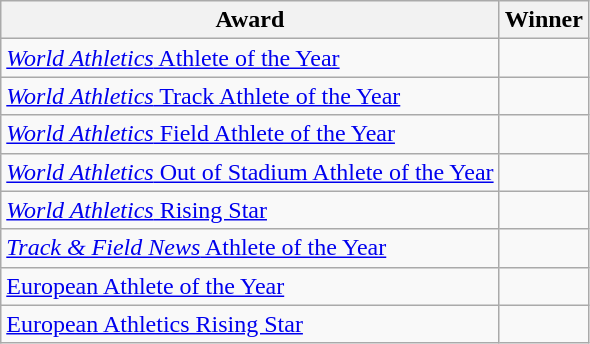<table class="wikitable sortable">
<tr>
<th>Award</th>
<th>Winner</th>
</tr>
<tr>
<td><a href='#'><em>World Athletics</em> Athlete of the Year</a></td>
<td></td>
</tr>
<tr>
<td><a href='#'><em>World Athletics</em> Track Athlete of the Year</a></td>
<td></td>
</tr>
<tr>
<td><a href='#'><em>World Athletics</em> Field Athlete of the Year</a></td>
<td></td>
</tr>
<tr>
<td><a href='#'><em>World Athletics</em> Out of Stadium Athlete of the Year</a></td>
<td></td>
</tr>
<tr>
<td><a href='#'><em>World Athletics</em> Rising Star</a></td>
<td></td>
</tr>
<tr>
<td><a href='#'><em>Track & Field News</em> Athlete of the Year</a></td>
<td></td>
</tr>
<tr>
<td><a href='#'>European Athlete of the Year</a></td>
<td></td>
</tr>
<tr>
<td><a href='#'>European Athletics Rising Star</a></td>
<td></td>
</tr>
</table>
